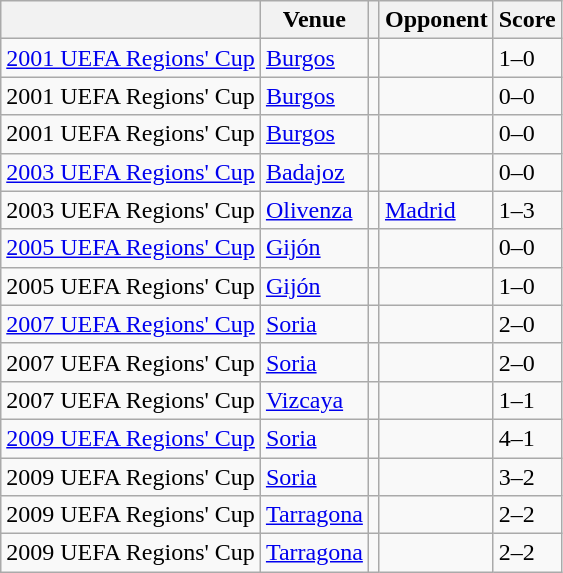<table class="wikitable">
<tr>
<th></th>
<th>Venue</th>
<th></th>
<th>Opponent</th>
<th>Score</th>
</tr>
<tr>
<td><a href='#'>2001 UEFA Regions' Cup</a></td>
<td><a href='#'>Burgos</a></td>
<td></td>
<td></td>
<td>1–0</td>
</tr>
<tr>
<td>2001 UEFA Regions' Cup</td>
<td><a href='#'>Burgos</a></td>
<td></td>
<td></td>
<td>0–0</td>
</tr>
<tr>
<td>2001 UEFA Regions' Cup</td>
<td><a href='#'>Burgos</a></td>
<td></td>
<td></td>
<td>0–0</td>
</tr>
<tr>
<td><a href='#'>2003 UEFA Regions' Cup</a></td>
<td><a href='#'>Badajoz</a></td>
<td></td>
<td></td>
<td>0–0</td>
</tr>
<tr>
<td>2003 UEFA Regions' Cup</td>
<td><a href='#'>Olivenza</a></td>
<td></td>
<td> <a href='#'>Madrid</a></td>
<td>1–3</td>
</tr>
<tr>
<td><a href='#'>2005 UEFA Regions' Cup</a></td>
<td><a href='#'>Gijón</a></td>
<td></td>
<td></td>
<td>0–0</td>
</tr>
<tr>
<td>2005 UEFA Regions' Cup</td>
<td><a href='#'>Gijón</a></td>
<td></td>
<td></td>
<td>1–0</td>
</tr>
<tr>
<td><a href='#'>2007 UEFA Regions' Cup</a></td>
<td><a href='#'>Soria</a></td>
<td></td>
<td></td>
<td>2–0</td>
</tr>
<tr>
<td>2007 UEFA Regions' Cup</td>
<td><a href='#'>Soria</a></td>
<td></td>
<td></td>
<td>2–0</td>
</tr>
<tr>
<td>2007 UEFA Regions' Cup</td>
<td><a href='#'>Vizcaya</a></td>
<td></td>
<td></td>
<td>1–1</td>
</tr>
<tr>
<td><a href='#'>2009 UEFA Regions' Cup</a></td>
<td><a href='#'>Soria</a></td>
<td></td>
<td></td>
<td>4–1</td>
</tr>
<tr>
<td>2009 UEFA Regions' Cup</td>
<td><a href='#'>Soria</a></td>
<td></td>
<td></td>
<td>3–2</td>
</tr>
<tr>
<td>2009 UEFA Regions' Cup</td>
<td><a href='#'>Tarragona</a></td>
<td></td>
<td></td>
<td>2–2</td>
</tr>
<tr>
<td>2009 UEFA Regions' Cup</td>
<td><a href='#'>Tarragona</a></td>
<td></td>
<td></td>
<td>2–2</td>
</tr>
</table>
